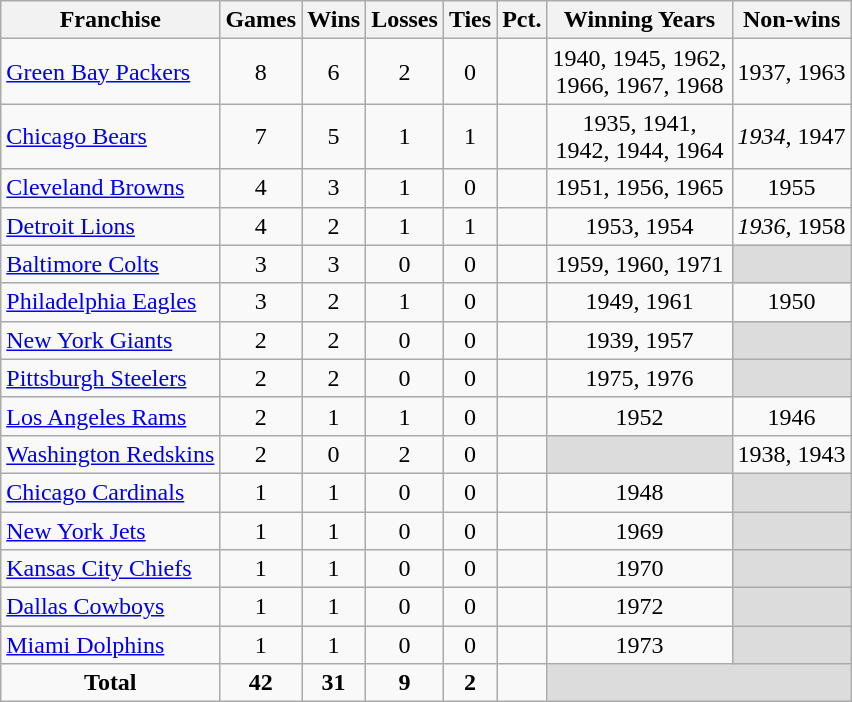<table class="sortable wikitable" style="text-align:center">
<tr>
<th>Franchise</th>
<th>Games</th>
<th>Wins</th>
<th>Losses</th>
<th>Ties</th>
<th>Pct.</th>
<th>Winning Years</th>
<th>Non-wins</th>
</tr>
<tr>
<td align=left><a href='#'>Green Bay Packers</a></td>
<td>8</td>
<td>6</td>
<td>2</td>
<td>0</td>
<td></td>
<td>1940, 1945, 1962,<br>1966, 1967, 1968</td>
<td>1937, 1963</td>
</tr>
<tr>
<td align=left><a href='#'>Chicago Bears</a></td>
<td>7</td>
<td>5</td>
<td>1</td>
<td>1</td>
<td></td>
<td>1935, 1941,<br>1942, 1944, 1964</td>
<td><em>1934</em>, 1947</td>
</tr>
<tr>
<td align=left><a href='#'>Cleveland Browns</a></td>
<td>4</td>
<td>3</td>
<td>1</td>
<td>0</td>
<td></td>
<td>1951, 1956, 1965</td>
<td>1955</td>
</tr>
<tr>
<td align=left><a href='#'>Detroit Lions</a></td>
<td>4</td>
<td>2</td>
<td>1</td>
<td>1</td>
<td></td>
<td>1953, 1954</td>
<td><em>1936</em>, 1958</td>
</tr>
<tr>
<td align=left><a href='#'>Baltimore Colts</a></td>
<td>3</td>
<td>3</td>
<td>0</td>
<td>0</td>
<td> </td>
<td>1959, 1960, 1971</td>
<td style="background:#DCDCDC;"></td>
</tr>
<tr>
<td align=left><a href='#'>Philadelphia Eagles</a></td>
<td>3</td>
<td>2</td>
<td>1</td>
<td>0</td>
<td></td>
<td>1949, 1961</td>
<td>1950</td>
</tr>
<tr>
<td align=left><a href='#'>New York Giants</a></td>
<td>2</td>
<td>2</td>
<td>0</td>
<td>0</td>
<td> </td>
<td>1939, 1957</td>
<td style="background:#DCDCDC;"></td>
</tr>
<tr>
<td align=left><a href='#'>Pittsburgh Steelers</a></td>
<td>2</td>
<td>2</td>
<td>0</td>
<td>0</td>
<td> </td>
<td>1975, 1976</td>
<td style="background:#DCDCDC;"></td>
</tr>
<tr>
<td align=left><a href='#'>Los Angeles Rams</a></td>
<td>2</td>
<td>1</td>
<td>1</td>
<td>0</td>
<td></td>
<td>1952</td>
<td>1946</td>
</tr>
<tr>
<td align=left><a href='#'>Washington Redskins</a></td>
<td>2</td>
<td>0</td>
<td>2</td>
<td>0</td>
<td></td>
<td style="background:#DCDCDC;"></td>
<td>1938, 1943</td>
</tr>
<tr>
<td align=left><a href='#'>Chicago Cardinals</a></td>
<td>1</td>
<td>1</td>
<td>0</td>
<td>0</td>
<td> </td>
<td>1948</td>
<td style="background:#DCDCDC;"></td>
</tr>
<tr>
<td align=left><a href='#'>New York Jets</a></td>
<td>1</td>
<td>1</td>
<td>0</td>
<td>0</td>
<td> </td>
<td>1969</td>
<td style="background:#DCDCDC;"></td>
</tr>
<tr>
<td align=left><a href='#'>Kansas City Chiefs</a></td>
<td>1</td>
<td>1</td>
<td>0</td>
<td>0</td>
<td> </td>
<td>1970</td>
<td style="background:#DCDCDC;"></td>
</tr>
<tr>
<td align=left><a href='#'>Dallas Cowboys</a></td>
<td>1</td>
<td>1</td>
<td>0</td>
<td>0</td>
<td> </td>
<td>1972</td>
<td style="background:#DCDCDC;"></td>
</tr>
<tr>
<td align=left><a href='#'>Miami Dolphins</a></td>
<td>1</td>
<td>1</td>
<td>0</td>
<td>0</td>
<td> </td>
<td>1973</td>
<td style="background:#DCDCDC;"></td>
</tr>
<tr>
<td><strong>Total</strong></td>
<td><strong>42</strong></td>
<td><strong>31</strong></td>
<td><strong>9</strong></td>
<td><strong>2</strong></td>
<td><strong></strong></td>
<td style="background:#DCDCDC;" colspan=2></td>
</tr>
</table>
